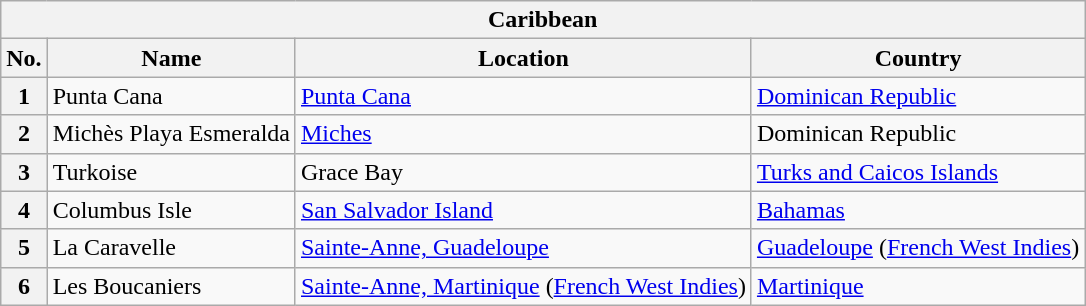<table class="wikitable sortable">
<tr>
<th colspan="5">Caribbean</th>
</tr>
<tr>
<th>No.</th>
<th>Name</th>
<th>Location</th>
<th>Country</th>
</tr>
<tr>
<th>1</th>
<td>Punta Cana</td>
<td><a href='#'>Punta Cana</a></td>
<td><a href='#'>Dominican Republic</a></td>
</tr>
<tr>
<th>2</th>
<td>Michès Playa Esmeralda</td>
<td><a href='#'>Miches</a></td>
<td>Dominican Republic</td>
</tr>
<tr>
<th>3</th>
<td>Turkoise</td>
<td>Grace Bay</td>
<td><a href='#'>Turks and Caicos Islands</a></td>
</tr>
<tr>
<th>4</th>
<td>Columbus Isle</td>
<td><a href='#'>San Salvador Island</a></td>
<td><a href='#'>Bahamas</a></td>
</tr>
<tr>
<th>5</th>
<td>La Caravelle</td>
<td><a href='#'>Sainte-Anne, Guadeloupe</a></td>
<td><a href='#'>Guadeloupe</a> (<a href='#'>French West Indies</a>)</td>
</tr>
<tr>
<th>6</th>
<td>Les Boucaniers</td>
<td><a href='#'>Sainte-Anne, Martinique</a> (<a href='#'>French West Indies</a>)</td>
<td><a href='#'>Martinique</a></td>
</tr>
</table>
